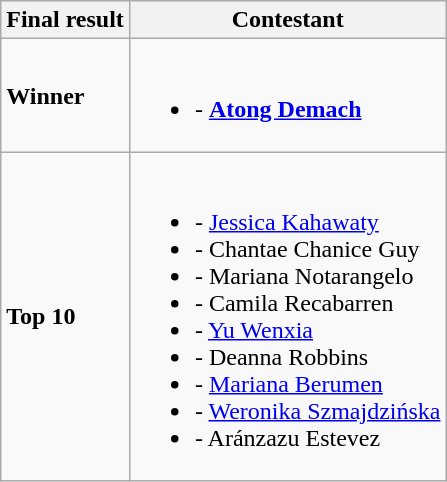<table class="wikitable">
<tr>
<th>Final result</th>
<th>Contestant</th>
</tr>
<tr>
<td><strong>Winner</strong></td>
<td><br><ul><li><strong></strong> - <strong><a href='#'>Atong Demach</a></strong></li></ul></td>
</tr>
<tr>
<td><strong>Top 10</strong></td>
<td><br><ul><li><strong></strong> - <a href='#'>Jessica Kahawaty</a></li><li><strong></strong> - Chantae Chanice Guy</li><li><strong></strong> - Mariana Notarangelo</li><li><strong></strong> - Camila Recabarren</li><li><strong></strong> - <a href='#'>Yu Wenxia</a></li><li><strong></strong> - Deanna Robbins</li><li><strong></strong> - <a href='#'>Mariana Berumen</a></li><li><strong></strong> - <a href='#'>Weronika Szmajdzińska</a></li><li><strong></strong> - Aránzazu Estevez</li></ul></td>
</tr>
</table>
